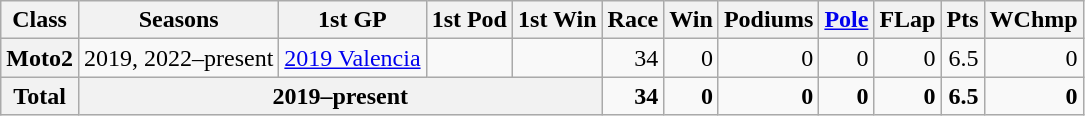<table class="wikitable" style=text-align:right>
<tr>
<th>Class</th>
<th>Seasons</th>
<th>1st GP</th>
<th>1st Pod</th>
<th>1st Win</th>
<th>Race</th>
<th>Win</th>
<th>Podiums</th>
<th><a href='#'>Pole</a></th>
<th>FLap</th>
<th>Pts</th>
<th>WChmp</th>
</tr>
<tr>
<th>Moto2</th>
<td>2019, 2022–present</td>
<td align="left"><a href='#'>2019 Valencia</a></td>
<td></td>
<td></td>
<td>34</td>
<td>0</td>
<td>0</td>
<td>0</td>
<td>0</td>
<td>6.5</td>
<td>0</td>
</tr>
<tr>
<th>Total</th>
<th colspan=4>2019–present</th>
<td><strong>34</strong></td>
<td><strong>0</strong></td>
<td><strong>0</strong></td>
<td><strong>0</strong></td>
<td><strong>0</strong></td>
<td><strong>6.5</strong></td>
<td><strong>0</strong></td>
</tr>
</table>
